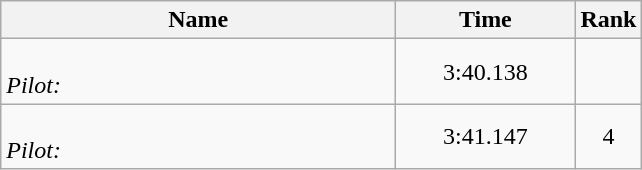<table class="wikitable" style="text-align:center;">
<tr>
<th style="width:16em">Name</th>
<th style="width:7em">Time</th>
<th>Rank</th>
</tr>
<tr>
<td align="left"><br><em>Pilot: </em></td>
<td>3:40.138</td>
<td></td>
</tr>
<tr>
<td align="left"><br><em>Pilot: </em></td>
<td>3:41.147</td>
<td>4</td>
</tr>
</table>
